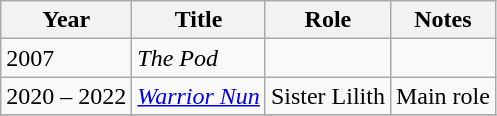<table class="wikitable sortable">
<tr>
<th>Year</th>
<th>Title</th>
<th>Role</th>
<th class="unsortable">Notes</th>
</tr>
<tr>
<td>2007</td>
<td><em>The Pod</em></td>
<td></td>
<td></td>
</tr>
<tr>
<td>2020 – 2022</td>
<td><em><a href='#'>Warrior Nun</a></em></td>
<td>Sister Lilith</td>
<td>Main role</td>
</tr>
<tr>
</tr>
</table>
